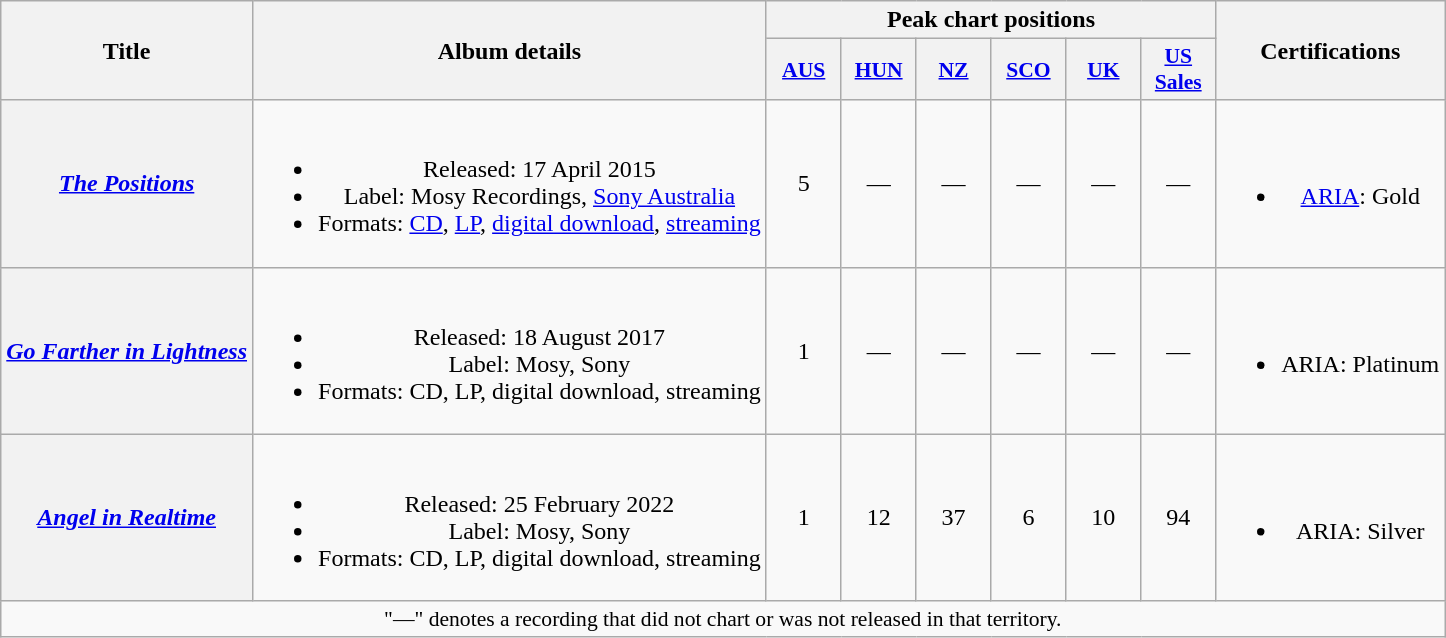<table class="wikitable plainrowheaders" style="text-align:center;">
<tr>
<th scope="col" rowspan="2">Title</th>
<th scope="col" rowspan="2">Album details</th>
<th scope="col" colspan="6">Peak chart positions</th>
<th scope="col" rowspan="2">Certifications</th>
</tr>
<tr>
<th scope="col" style="width:3em;font-size:90%;"><a href='#'>AUS</a><br></th>
<th scope="col" style="width:3em;font-size:90%;"><a href='#'>HUN</a><br></th>
<th scope="col" style="width:3em;font-size:90%;"><a href='#'>NZ</a><br></th>
<th scope="col" style="width:3em;font-size:90%;"><a href='#'>SCO</a><br></th>
<th scope="col" style="width:3em;font-size:90%;"><a href='#'>UK</a><br></th>
<th scope="col" style="width:3em;font-size:90%;"><a href='#'>US<br>Sales</a><br></th>
</tr>
<tr>
<th scope="row"><em><a href='#'>The Positions</a></em></th>
<td><br><ul><li>Released: 17 April 2015</li><li>Label: Mosy Recordings, <a href='#'>Sony Australia</a></li><li>Formats: <a href='#'>CD</a>, <a href='#'>LP</a>, <a href='#'>digital download</a>, <a href='#'>streaming</a></li></ul></td>
<td>5</td>
<td>—</td>
<td>—</td>
<td>—</td>
<td>—</td>
<td>—</td>
<td><br><ul><li><a href='#'>ARIA</a>: Gold</li></ul></td>
</tr>
<tr>
<th scope="row"><em><a href='#'>Go Farther in Lightness</a></em></th>
<td><br><ul><li>Released: 18 August 2017</li><li>Label: Mosy, Sony</li><li>Formats: CD, LP, digital download, streaming</li></ul></td>
<td>1</td>
<td>—</td>
<td>—</td>
<td>—</td>
<td>—</td>
<td>—</td>
<td><br><ul><li>ARIA: Platinum</li></ul></td>
</tr>
<tr>
<th scope="row"><em><a href='#'>Angel in Realtime</a></em></th>
<td><br><ul><li>Released: 25 February 2022</li><li>Label: Mosy, Sony</li><li>Formats: CD, LP, digital download, streaming</li></ul></td>
<td>1</td>
<td>12</td>
<td>37</td>
<td>6</td>
<td>10</td>
<td>94</td>
<td><br><ul><li>ARIA: Silver</li></ul></td>
</tr>
<tr>
<td align="center" colspan="14" style="font-size:90%">"—" denotes a recording that did not chart or was not released in that territory.</td>
</tr>
</table>
